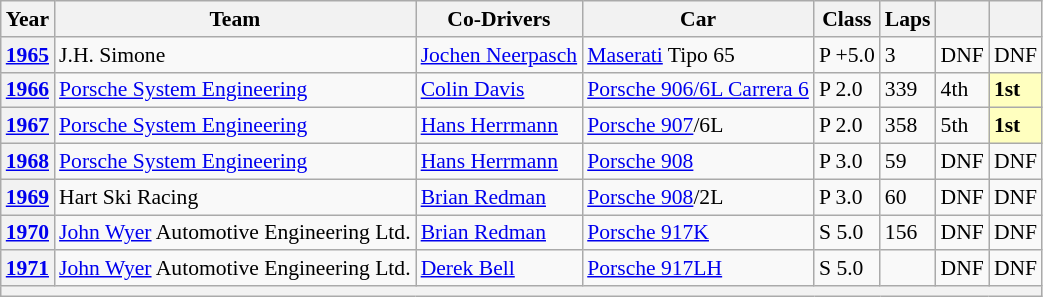<table class="wikitable" style="font-size:90%">
<tr>
<th>Year</th>
<th>Team</th>
<th>Co-Drivers</th>
<th>Car</th>
<th>Class</th>
<th>Laps</th>
<th></th>
<th></th>
</tr>
<tr>
<th><a href='#'>1965</a></th>
<td align="left"> J.H. Simone</td>
<td align="left"> <a href='#'>Jochen Neerpasch</a></td>
<td align="left"><a href='#'>Maserati</a> Tipo 65</td>
<td>P +5.0</td>
<td>3</td>
<td>DNF</td>
<td>DNF</td>
</tr>
<tr>
<th><a href='#'>1966</a></th>
<td align="left"> <a href='#'>Porsche System Engineering</a></td>
<td align="left"> <a href='#'>Colin Davis</a></td>
<td align="left"><a href='#'>Porsche 906/6L Carrera 6</a></td>
<td>P 2.0</td>
<td>339</td>
<td>4th</td>
<td style="background:#ffffbf;"><strong>1st</strong></td>
</tr>
<tr>
<th><a href='#'>1967</a></th>
<td align="left"> <a href='#'>Porsche System Engineering</a></td>
<td align="left"> <a href='#'>Hans Herrmann</a></td>
<td align="left"><a href='#'>Porsche 907</a>/6L</td>
<td>P 2.0</td>
<td>358</td>
<td>5th</td>
<td style="background:#ffffbf;"><strong>1st</strong></td>
</tr>
<tr>
<th><a href='#'>1968</a></th>
<td align="left"> <a href='#'>Porsche System Engineering</a></td>
<td align="left"> <a href='#'>Hans Herrmann</a></td>
<td align="left"><a href='#'>Porsche 908</a></td>
<td>P 3.0</td>
<td>59</td>
<td>DNF</td>
<td>DNF</td>
</tr>
<tr>
<th><a href='#'>1969</a></th>
<td align="left"> Hart Ski Racing</td>
<td align="left"> <a href='#'>Brian Redman</a></td>
<td align="left"><a href='#'>Porsche 908</a>/2L</td>
<td>P 3.0</td>
<td>60</td>
<td>DNF</td>
<td>DNF</td>
</tr>
<tr>
<th><a href='#'>1970</a></th>
<td align="left"> <a href='#'>John Wyer</a> Automotive Engineering Ltd.</td>
<td align="left"> <a href='#'>Brian Redman</a></td>
<td align="left"><a href='#'>Porsche 917K</a></td>
<td>S 5.0</td>
<td>156</td>
<td>DNF</td>
<td>DNF</td>
</tr>
<tr>
<th><a href='#'>1971</a></th>
<td align="left"> <a href='#'>John Wyer</a> Automotive Engineering Ltd.</td>
<td align="left"> <a href='#'>Derek Bell</a></td>
<td align="left"><a href='#'>Porsche 917LH</a></td>
<td>S 5.0</td>
<td></td>
<td>DNF</td>
<td>DNF</td>
</tr>
<tr>
<th colspan="8"></th>
</tr>
</table>
